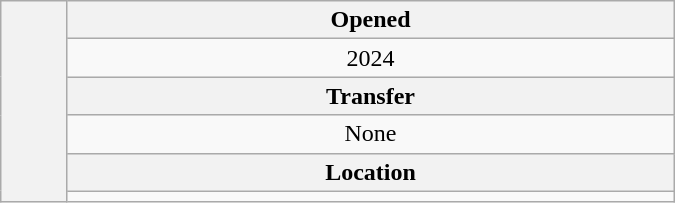<table class=wikitable style="text-align: center; width: 450px; float:right">
<tr>
<th rowspan="6"></th>
<th>Opened</th>
</tr>
<tr>
<td>2024</td>
</tr>
<tr>
<th>Transfer</th>
</tr>
<tr>
<td>None</td>
</tr>
<tr>
<th>Location</th>
</tr>
<tr>
<td></td>
</tr>
</table>
